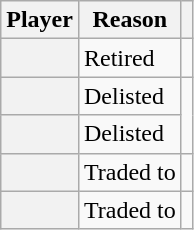<table class="wikitable plainrowheaders">
<tr>
<th scope="col">Player</th>
<th scope="col">Reason</th>
<th scope="col"></th>
</tr>
<tr>
<th scope="row"></th>
<td>Retired</td>
<td align="center"></td>
</tr>
<tr>
<th scope="row"></th>
<td>Delisted</td>
<td align="center" rowspan=2></td>
</tr>
<tr>
<th scope="row"></th>
<td>Delisted</td>
</tr>
<tr>
<th scope="row"></th>
<td>Traded to </td>
<td align="center"></td>
</tr>
<tr>
<th scope="row"></th>
<td>Traded to </td>
<td align="center"></td>
</tr>
</table>
